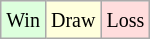<table class="wikitable">
<tr>
<td style="background: #ddffdd;"><small>Win</small></td>
<td bgcolor="#ffffdd"><small>Draw</small></td>
<td style="background: #ffdddd;"><small>Loss</small></td>
</tr>
</table>
